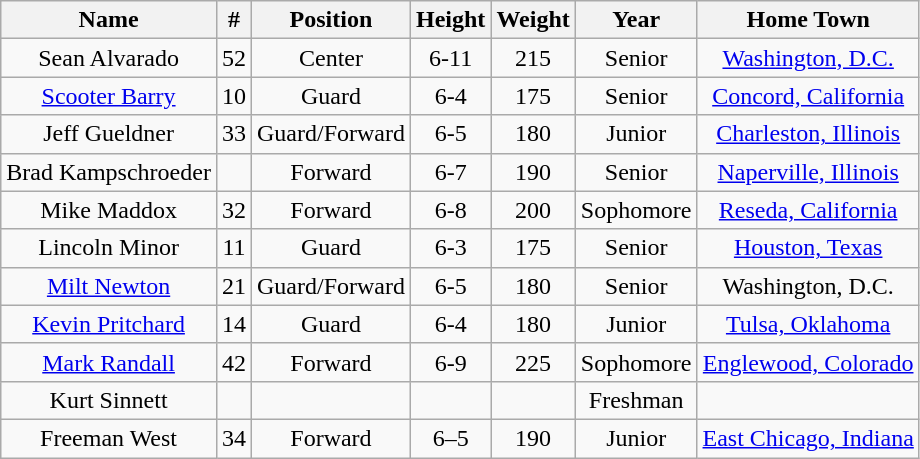<table class="wikitable" style="text-align: center;">
<tr>
<th>Name</th>
<th>#</th>
<th>Position</th>
<th>Height</th>
<th>Weight</th>
<th>Year</th>
<th>Home Town</th>
</tr>
<tr>
<td>Sean Alvarado</td>
<td>52</td>
<td>Center</td>
<td>6-11</td>
<td>215</td>
<td>Senior</td>
<td><a href='#'>Washington, D.C.</a></td>
</tr>
<tr>
<td><a href='#'>Scooter Barry</a></td>
<td>10</td>
<td>Guard</td>
<td>6-4</td>
<td>175</td>
<td>Senior</td>
<td><a href='#'>Concord, California</a></td>
</tr>
<tr>
<td>Jeff Gueldner</td>
<td>33</td>
<td>Guard/Forward</td>
<td>6-5</td>
<td>180</td>
<td>Junior</td>
<td><a href='#'>Charleston, Illinois</a></td>
</tr>
<tr>
<td>Brad Kampschroeder</td>
<td></td>
<td>Forward</td>
<td>6-7</td>
<td>190</td>
<td>Senior</td>
<td><a href='#'>Naperville, Illinois</a></td>
</tr>
<tr>
<td>Mike Maddox</td>
<td>32</td>
<td>Forward</td>
<td>6-8</td>
<td>200</td>
<td>Sophomore</td>
<td><a href='#'>Reseda, California</a></td>
</tr>
<tr>
<td>Lincoln Minor</td>
<td>11</td>
<td>Guard</td>
<td>6-3</td>
<td>175</td>
<td>Senior</td>
<td><a href='#'>Houston, Texas</a></td>
</tr>
<tr>
<td><a href='#'>Milt Newton</a></td>
<td>21</td>
<td>Guard/Forward</td>
<td>6-5</td>
<td>180</td>
<td>Senior</td>
<td>Washington, D.C.</td>
</tr>
<tr>
<td><a href='#'>Kevin Pritchard</a></td>
<td>14</td>
<td>Guard</td>
<td>6-4</td>
<td>180</td>
<td>Junior</td>
<td><a href='#'>Tulsa, Oklahoma</a></td>
</tr>
<tr>
<td><a href='#'>Mark Randall</a></td>
<td>42</td>
<td>Forward</td>
<td>6-9</td>
<td>225</td>
<td>Sophomore</td>
<td><a href='#'>Englewood, Colorado</a></td>
</tr>
<tr>
<td>Kurt Sinnett</td>
<td></td>
<td></td>
<td></td>
<td></td>
<td>Freshman</td>
<td></td>
</tr>
<tr>
<td>Freeman West</td>
<td>34</td>
<td>Forward</td>
<td>6–5</td>
<td>190</td>
<td>Junior</td>
<td><a href='#'>East Chicago, Indiana</a></td>
</tr>
</table>
